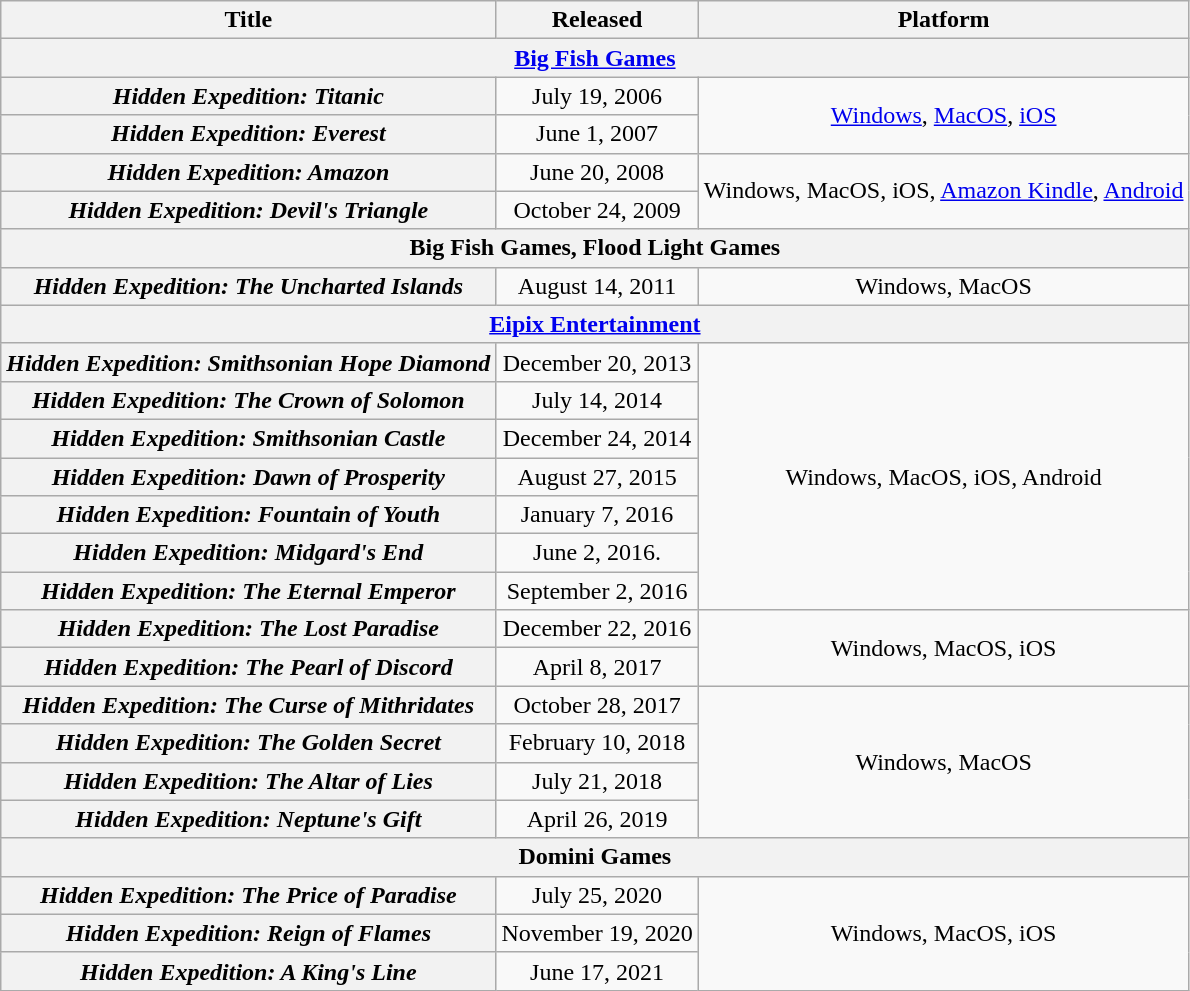<table class="wikitable sortable plainrowheaders" style="text-align: center">
<tr>
<th>Title</th>
<th>Released</th>
<th>Platform</th>
</tr>
<tr>
<th colspan="3"><strong><a href='#'>Big Fish Games</a></strong></th>
</tr>
<tr>
<th scope="row"><em>Hidden Expedition: Titanic</em></th>
<td>July 19, 2006</td>
<td rowspan="2"><a href='#'>Windows</a>, <a href='#'>MacOS</a>, <a href='#'>iOS</a></td>
</tr>
<tr>
<th scope="row"><em>Hidden Expedition: Everest</em></th>
<td>June 1, 2007</td>
</tr>
<tr>
<th scope="row"><em>Hidden Expedition: Amazon</em></th>
<td>June 20, 2008</td>
<td rowspan="2">Windows, MacOS, iOS, <a href='#'>Amazon Kindle</a>, <a href='#'>Android</a></td>
</tr>
<tr>
<th scope="row"><em>Hidden Expedition: Devil's Triangle</em></th>
<td>October 24, 2009</td>
</tr>
<tr>
<th colspan="3"><strong>Big Fish Games, Flood Light Games</strong></th>
</tr>
<tr>
<th scope="row"><em>Hidden Expedition: The Uncharted Islands</em></th>
<td>August 14, 2011</td>
<td>Windows, MacOS</td>
</tr>
<tr>
<th colspan="3"><strong><a href='#'>Eipix Entertainment</a></strong></th>
</tr>
<tr>
<th scope="row"><em>Hidden Expedition: Smithsonian Hope Diamond</em></th>
<td>December 20, 2013</td>
<td rowspan="7">Windows, MacOS, iOS, Android</td>
</tr>
<tr>
<th scope="row"><em>Hidden Expedition: The Crown of Solomon</em></th>
<td>July 14, 2014</td>
</tr>
<tr>
<th scope="row"><em>Hidden Expedition: Smithsonian Castle</em></th>
<td>December 24, 2014</td>
</tr>
<tr>
<th scope="row"><em>Hidden Expedition: Dawn of Prosperity</em></th>
<td>August 27, 2015</td>
</tr>
<tr>
<th scope="row"><em>Hidden Expedition: Fountain of Youth</em></th>
<td>January 7, 2016</td>
</tr>
<tr>
<th scope="row"><em>Hidden Expedition: Midgard's End</em></th>
<td>June 2, 2016.</td>
</tr>
<tr>
<th scope="row"><em>Hidden Expedition: The Eternal Emperor</em></th>
<td>September 2, 2016</td>
</tr>
<tr>
<th scope="row"><em>Hidden Expedition: The Lost Paradise</em></th>
<td>December 22, 2016</td>
<td rowspan="2">Windows, MacOS, iOS</td>
</tr>
<tr>
<th scope="row"><em>Hidden Expedition: The Pearl of Discord</em></th>
<td>April 8, 2017</td>
</tr>
<tr>
<th scope="row"><em>Hidden Expedition: The Curse of Mithridates</em></th>
<td>October 28, 2017</td>
<td rowspan="4">Windows, MacOS</td>
</tr>
<tr>
<th scope="row"><em>Hidden Expedition: The Golden Secret</em></th>
<td>February 10, 2018</td>
</tr>
<tr>
<th scope="row"><em>Hidden Expedition: The Altar of Lies</em></th>
<td>July 21, 2018</td>
</tr>
<tr>
<th scope="row"><em>Hidden Expedition: Neptune's Gift</em></th>
<td>April 26, 2019</td>
</tr>
<tr>
<th colspan="3"><strong>Domini Games</strong></th>
</tr>
<tr>
<th scope="row"><em>Hidden Expedition: The Price of Paradise</em></th>
<td>July 25, 2020</td>
<td rowspan="3">Windows, MacOS, iOS</td>
</tr>
<tr>
<th scope="row"><em>Hidden Expedition: Reign of Flames</em></th>
<td>November 19, 2020</td>
</tr>
<tr>
<th scope="row"><em>Hidden Expedition: A King's Line</em></th>
<td>June 17, 2021</td>
</tr>
</table>
